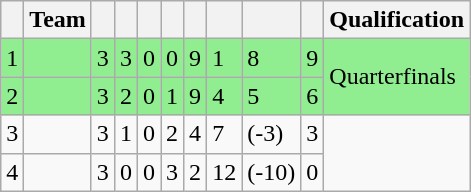<table class="wikitable">
<tr>
<th></th>
<th>Team</th>
<th></th>
<th></th>
<th></th>
<th></th>
<th></th>
<th></th>
<th></th>
<th></th>
<th>Qualification</th>
</tr>
<tr bgcolor=lightgreen>
<td>1</td>
<td></td>
<td>3</td>
<td>3</td>
<td>0</td>
<td>0</td>
<td>9</td>
<td>1</td>
<td>8</td>
<td>9</td>
<td rowspan=2>Quarterfinals</td>
</tr>
<tr bgcolor=lightgreen>
<td>2</td>
<td></td>
<td>3</td>
<td>2</td>
<td>0</td>
<td>1</td>
<td>9</td>
<td>4</td>
<td>5</td>
<td>6</td>
</tr>
<tr>
<td>3</td>
<td></td>
<td>3</td>
<td>1</td>
<td>0</td>
<td>2</td>
<td>4</td>
<td>7</td>
<td>(-3)</td>
<td>3</td>
<td rowspan=2></td>
</tr>
<tr>
<td>4</td>
<td></td>
<td>3</td>
<td>0</td>
<td>0</td>
<td>3</td>
<td>2</td>
<td>12</td>
<td>(-10)</td>
<td>0</td>
</tr>
</table>
